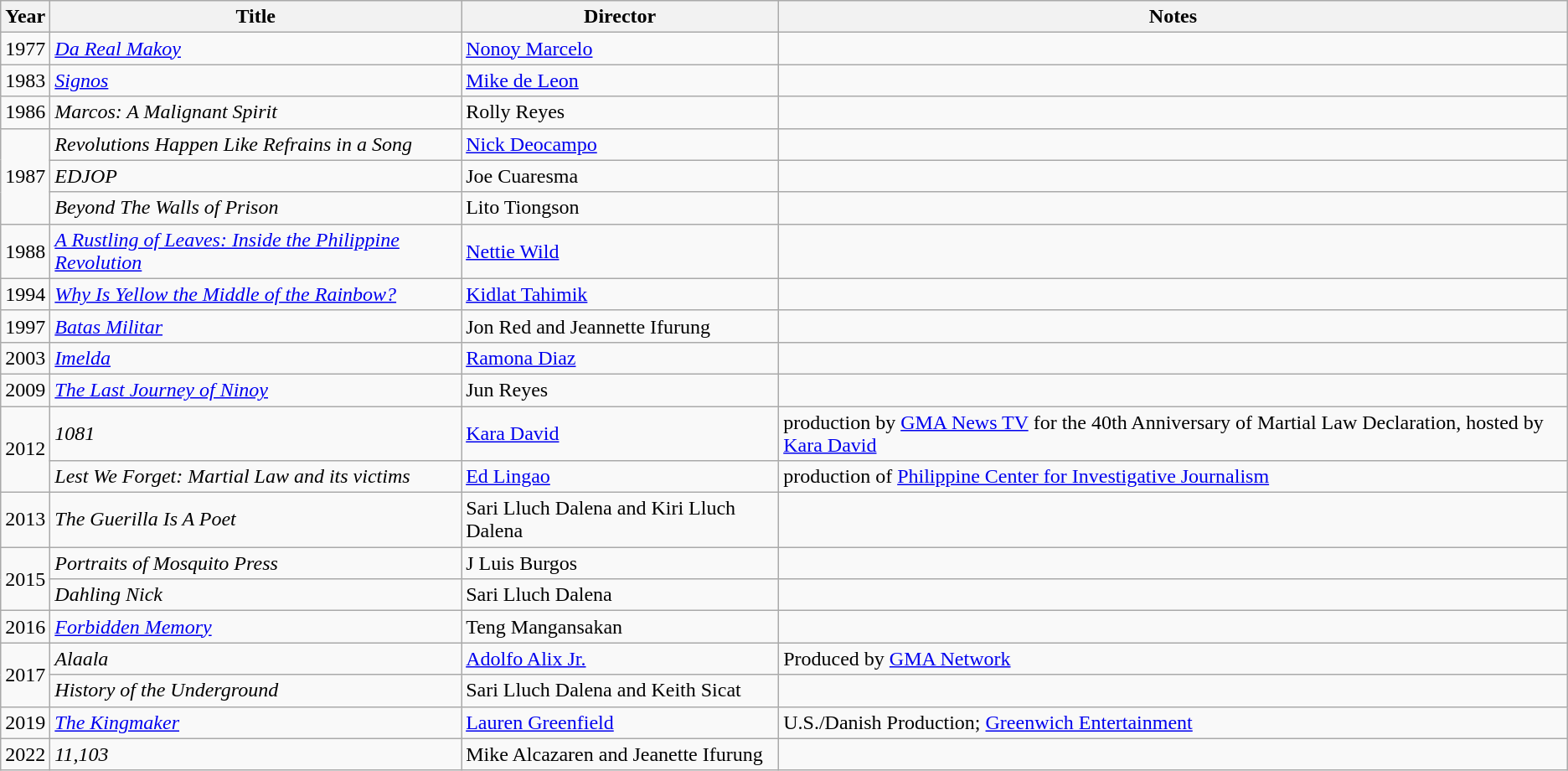<table class="wikitable sortable">
<tr>
<th>Year</th>
<th>Title</th>
<th>Director</th>
<th>Notes</th>
</tr>
<tr>
<td>1977</td>
<td><em><a href='#'>Da Real Makoy</a></em></td>
<td><a href='#'>Nonoy Marcelo</a></td>
<td></td>
</tr>
<tr>
<td>1983</td>
<td><em><a href='#'>Signos</a></em></td>
<td><a href='#'>Mike de Leon</a></td>
<td></td>
</tr>
<tr>
<td>1986</td>
<td><em>Marcos: A Malignant Spirit</em></td>
<td>Rolly Reyes</td>
<td></td>
</tr>
<tr>
<td rowspan="3">1987</td>
<td><em>Revolutions Happen Like Refrains in a Song</em></td>
<td><a href='#'>Nick Deocampo</a></td>
<td></td>
</tr>
<tr>
<td><em>EDJOP</em></td>
<td>Joe Cuaresma</td>
<td></td>
</tr>
<tr>
<td><em>Beyond The Walls of Prison</em></td>
<td>Lito Tiongson</td>
<td></td>
</tr>
<tr>
<td>1988</td>
<td><em><a href='#'>A Rustling of Leaves: Inside the Philippine Revolution</a></em></td>
<td><a href='#'>Nettie Wild</a></td>
<td></td>
</tr>
<tr>
<td>1994</td>
<td><em><a href='#'>Why Is Yellow the Middle of the Rainbow?</a></em></td>
<td><a href='#'>Kidlat Tahimik</a></td>
<td></td>
</tr>
<tr>
<td>1997</td>
<td><em><a href='#'>Batas Militar</a></em></td>
<td>Jon Red and Jeannette Ifurung</td>
<td></td>
</tr>
<tr>
<td>2003</td>
<td><em><a href='#'>Imelda</a></em></td>
<td><a href='#'>Ramona Diaz</a></td>
<td></td>
</tr>
<tr>
<td>2009</td>
<td><em><a href='#'>The Last Journey of Ninoy</a> </em></td>
<td>Jun Reyes</td>
<td></td>
</tr>
<tr>
<td rowspan="2">2012</td>
<td><em>1081</em></td>
<td><a href='#'>Kara David</a></td>
<td>production by <a href='#'>GMA News TV</a> for the 40th Anniversary of Martial Law Declaration, hosted by <a href='#'>Kara David</a></td>
</tr>
<tr>
<td><em>Lest We Forget: Martial Law and its victims</em></td>
<td><a href='#'>Ed Lingao</a></td>
<td>production of <a href='#'>Philippine Center for Investigative Journalism</a></td>
</tr>
<tr>
<td>2013</td>
<td><em>The Guerilla Is A Poet</em></td>
<td>Sari Lluch Dalena and Kiri Lluch Dalena</td>
<td></td>
</tr>
<tr>
<td rowspan="2">2015</td>
<td><em>Portraits of Mosquito Press</em></td>
<td>J Luis Burgos</td>
<td></td>
</tr>
<tr>
<td><em>Dahling Nick</em></td>
<td>Sari Lluch Dalena</td>
<td></td>
</tr>
<tr>
<td>2016</td>
<td><em><a href='#'>Forbidden Memory</a></em></td>
<td>Teng Mangansakan</td>
<td></td>
</tr>
<tr>
<td rowspan="2">2017</td>
<td><em>Alaala</em></td>
<td><a href='#'>Adolfo Alix Jr.</a></td>
<td>Produced by <a href='#'>GMA Network</a></td>
</tr>
<tr>
<td><em>History of the Underground</em></td>
<td>Sari Lluch Dalena and Keith Sicat</td>
<td></td>
</tr>
<tr>
<td rowspan="1">2019</td>
<td><em><a href='#'>The Kingmaker</a></em></td>
<td><a href='#'>Lauren Greenfield</a></td>
<td>U.S./Danish Production; <a href='#'>Greenwich Entertainment</a></td>
</tr>
<tr>
<td>2022</td>
<td><em>11,103</em></td>
<td>Mike Alcazaren and Jeanette Ifurung</td>
<td></td>
</tr>
</table>
